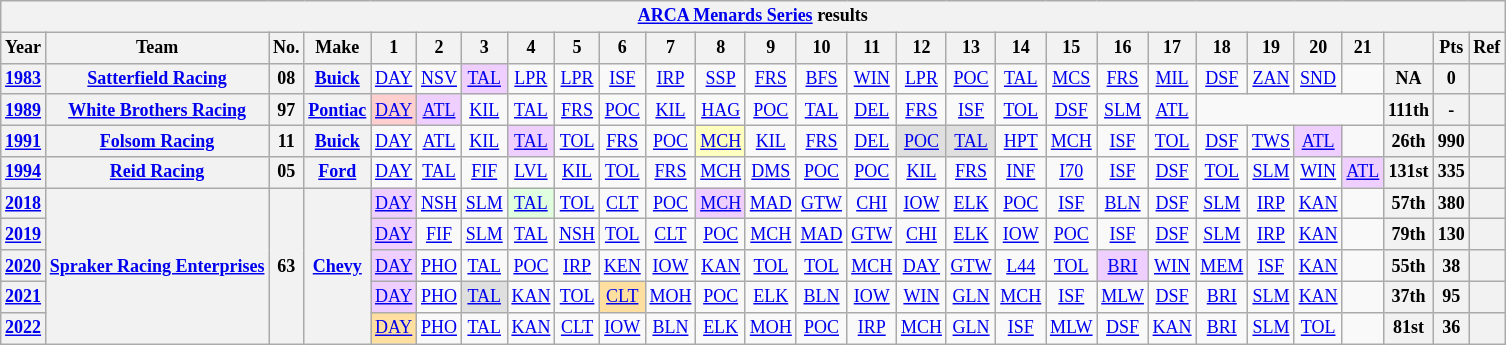<table class="wikitable" style="text-align:center; font-size:75%">
<tr>
<th colspan=28><a href='#'>ARCA Menards Series</a> results</th>
</tr>
<tr>
<th>Year</th>
<th>Team</th>
<th>No.</th>
<th>Make</th>
<th>1</th>
<th>2</th>
<th>3</th>
<th>4</th>
<th>5</th>
<th>6</th>
<th>7</th>
<th>8</th>
<th>9</th>
<th>10</th>
<th>11</th>
<th>12</th>
<th>13</th>
<th>14</th>
<th>15</th>
<th>16</th>
<th>17</th>
<th>18</th>
<th>19</th>
<th>20</th>
<th>21</th>
<th></th>
<th>Pts</th>
<th>Ref</th>
</tr>
<tr>
<th><a href='#'>1983</a></th>
<th><a href='#'>Satterfield Racing</a></th>
<th>08</th>
<th><a href='#'>Buick</a></th>
<td><a href='#'>DAY</a></td>
<td><a href='#'>NSV</a></td>
<td style="background:#EFCFFF;"><a href='#'>TAL</a><br></td>
<td><a href='#'>LPR</a></td>
<td><a href='#'>LPR</a></td>
<td><a href='#'>ISF</a></td>
<td><a href='#'>IRP</a></td>
<td><a href='#'>SSP</a></td>
<td><a href='#'>FRS</a></td>
<td><a href='#'>BFS</a></td>
<td><a href='#'>WIN</a></td>
<td><a href='#'>LPR</a></td>
<td><a href='#'>POC</a></td>
<td><a href='#'>TAL</a></td>
<td><a href='#'>MCS</a></td>
<td><a href='#'>FRS</a></td>
<td><a href='#'>MIL</a></td>
<td><a href='#'>DSF</a></td>
<td><a href='#'>ZAN</a></td>
<td><a href='#'>SND</a></td>
<td></td>
<th>NA</th>
<th>0</th>
<th></th>
</tr>
<tr>
<th><a href='#'>1989</a></th>
<th><a href='#'>White Brothers Racing</a></th>
<th>97</th>
<th><a href='#'>Pontiac</a></th>
<td style="background:#FFCFCF;"><a href='#'>DAY</a><br></td>
<td style="background:#EFCFFF;"><a href='#'>ATL</a><br></td>
<td><a href='#'>KIL</a></td>
<td><a href='#'>TAL</a></td>
<td><a href='#'>FRS</a></td>
<td><a href='#'>POC</a></td>
<td><a href='#'>KIL</a></td>
<td><a href='#'>HAG</a></td>
<td><a href='#'>POC</a></td>
<td><a href='#'>TAL</a></td>
<td><a href='#'>DEL</a></td>
<td><a href='#'>FRS</a></td>
<td><a href='#'>ISF</a></td>
<td><a href='#'>TOL</a></td>
<td><a href='#'>DSF</a></td>
<td><a href='#'>SLM</a></td>
<td><a href='#'>ATL</a></td>
<td colspan=4></td>
<th>111th</th>
<th>-</th>
<th></th>
</tr>
<tr>
<th><a href='#'>1991</a></th>
<th><a href='#'>Folsom Racing</a></th>
<th>11</th>
<th><a href='#'>Buick</a></th>
<td><a href='#'>DAY</a></td>
<td><a href='#'>ATL</a></td>
<td><a href='#'>KIL</a></td>
<td style="background:#EFCFFF;"><a href='#'>TAL</a><br></td>
<td><a href='#'>TOL</a></td>
<td><a href='#'>FRS</a></td>
<td><a href='#'>POC</a></td>
<td style="background:#FFFFBF;"><a href='#'>MCH</a><br></td>
<td><a href='#'>KIL</a></td>
<td><a href='#'>FRS</a></td>
<td><a href='#'>DEL</a></td>
<td style="background:#DFDFDF;"><a href='#'>POC</a><br></td>
<td style="background:#DFDFDF;"><a href='#'>TAL</a><br></td>
<td><a href='#'>HPT</a></td>
<td><a href='#'>MCH</a></td>
<td><a href='#'>ISF</a></td>
<td><a href='#'>TOL</a></td>
<td><a href='#'>DSF</a></td>
<td><a href='#'>TWS</a></td>
<td style="background:#EFCFFF;"><a href='#'>ATL</a><br></td>
<td></td>
<th>26th</th>
<th>990</th>
<th></th>
</tr>
<tr>
<th><a href='#'>1994</a></th>
<th><a href='#'>Reid Racing</a></th>
<th>05</th>
<th><a href='#'>Ford</a></th>
<td><a href='#'>DAY</a></td>
<td><a href='#'>TAL</a></td>
<td><a href='#'>FIF</a></td>
<td><a href='#'>LVL</a></td>
<td><a href='#'>KIL</a></td>
<td><a href='#'>TOL</a></td>
<td><a href='#'>FRS</a></td>
<td><a href='#'>MCH</a></td>
<td><a href='#'>DMS</a></td>
<td><a href='#'>POC</a></td>
<td><a href='#'>POC</a></td>
<td><a href='#'>KIL</a></td>
<td><a href='#'>FRS</a></td>
<td><a href='#'>INF</a></td>
<td><a href='#'>I70</a></td>
<td><a href='#'>ISF</a></td>
<td><a href='#'>DSF</a></td>
<td><a href='#'>TOL</a></td>
<td><a href='#'>SLM</a></td>
<td><a href='#'>WIN</a></td>
<td style="background:#EFCFFF;"><a href='#'>ATL</a><br></td>
<th>131st</th>
<th>335</th>
<th></th>
</tr>
<tr>
<th><a href='#'>2018</a></th>
<th rowspan=6><a href='#'>Spraker Racing Enterprises</a></th>
<th rowspan=6>63</th>
<th rowspan=6><a href='#'>Chevy</a></th>
<td style="background:#EFCFFF;"><a href='#'>DAY</a><br></td>
<td><a href='#'>NSH</a></td>
<td><a href='#'>SLM</a></td>
<td style="background:#DFFFDF;"><a href='#'>TAL</a><br></td>
<td><a href='#'>TOL</a></td>
<td><a href='#'>CLT</a></td>
<td><a href='#'>POC</a></td>
<td style="background:#EFCFFF;"><a href='#'>MCH</a><br></td>
<td><a href='#'>MAD</a></td>
<td><a href='#'>GTW</a></td>
<td><a href='#'>CHI</a></td>
<td><a href='#'>IOW</a></td>
<td><a href='#'>ELK</a></td>
<td><a href='#'>POC</a></td>
<td><a href='#'>ISF</a></td>
<td><a href='#'>BLN</a></td>
<td><a href='#'>DSF</a></td>
<td><a href='#'>SLM</a></td>
<td><a href='#'>IRP</a></td>
<td><a href='#'>KAN</a></td>
<td></td>
<th>57th</th>
<th>380</th>
<th></th>
</tr>
<tr>
<th><a href='#'>2019</a></th>
<td style="background:#EFCFFF;"><a href='#'>DAY</a><br></td>
<td><a href='#'>FIF</a></td>
<td><a href='#'>SLM</a></td>
<td><a href='#'>TAL</a></td>
<td><a href='#'>NSH</a></td>
<td><a href='#'>TOL</a></td>
<td><a href='#'>CLT</a></td>
<td><a href='#'>POC</a></td>
<td><a href='#'>MCH</a></td>
<td><a href='#'>MAD</a></td>
<td><a href='#'>GTW</a></td>
<td><a href='#'>CHI</a></td>
<td><a href='#'>ELK</a></td>
<td><a href='#'>IOW</a></td>
<td><a href='#'>POC</a></td>
<td><a href='#'>ISF</a></td>
<td><a href='#'>DSF</a></td>
<td><a href='#'>SLM</a></td>
<td><a href='#'>IRP</a></td>
<td><a href='#'>KAN</a></td>
<td></td>
<th>79th</th>
<th>130</th>
<th></th>
</tr>
<tr>
<th><a href='#'>2020</a></th>
<td style="background:#EFCFFF;"><a href='#'>DAY</a><br></td>
<td><a href='#'>PHO</a></td>
<td><a href='#'>TAL</a></td>
<td><a href='#'>POC</a></td>
<td><a href='#'>IRP</a></td>
<td><a href='#'>KEN</a></td>
<td><a href='#'>IOW</a></td>
<td><a href='#'>KAN</a></td>
<td><a href='#'>TOL</a></td>
<td><a href='#'>TOL</a></td>
<td><a href='#'>MCH</a></td>
<td><a href='#'>DAY</a></td>
<td><a href='#'>GTW</a></td>
<td><a href='#'>L44</a></td>
<td><a href='#'>TOL</a></td>
<td style="background:#EFCFFF;"><a href='#'>BRI</a><br></td>
<td><a href='#'>WIN</a></td>
<td><a href='#'>MEM</a></td>
<td><a href='#'>ISF</a></td>
<td><a href='#'>KAN</a></td>
<td></td>
<th>55th</th>
<th>38</th>
<th></th>
</tr>
<tr>
<th><a href='#'>2021</a></th>
<td style="background:#EFCFFF;"><a href='#'>DAY</a><br></td>
<td><a href='#'>PHO</a></td>
<td style="background:#DFDFDF;"><a href='#'>TAL</a><br></td>
<td><a href='#'>KAN</a></td>
<td><a href='#'>TOL</a></td>
<td style="background:#FFDF9F;"><a href='#'>CLT</a><br></td>
<td><a href='#'>MOH</a></td>
<td><a href='#'>POC</a></td>
<td><a href='#'>ELK</a></td>
<td><a href='#'>BLN</a></td>
<td><a href='#'>IOW</a></td>
<td><a href='#'>WIN</a></td>
<td><a href='#'>GLN</a></td>
<td><a href='#'>MCH</a></td>
<td><a href='#'>ISF</a></td>
<td><a href='#'>MLW</a></td>
<td><a href='#'>DSF</a></td>
<td><a href='#'>BRI</a></td>
<td><a href='#'>SLM</a></td>
<td><a href='#'>KAN</a></td>
<td></td>
<th>37th</th>
<th>95</th>
<th></th>
</tr>
<tr>
<th><a href='#'>2022</a></th>
<td style="background:#FFDF9F;"><a href='#'>DAY</a><br></td>
<td><a href='#'>PHO</a></td>
<td style="background:#;"><a href='#'>TAL</a><br></td>
<td><a href='#'>KAN</a></td>
<td><a href='#'>CLT</a></td>
<td><a href='#'>IOW</a></td>
<td><a href='#'>BLN</a></td>
<td><a href='#'>ELK</a></td>
<td><a href='#'>MOH</a></td>
<td><a href='#'>POC</a></td>
<td><a href='#'>IRP</a></td>
<td><a href='#'>MCH</a></td>
<td><a href='#'>GLN</a></td>
<td><a href='#'>ISF</a></td>
<td><a href='#'>MLW</a></td>
<td><a href='#'>DSF</a></td>
<td><a href='#'>KAN</a></td>
<td><a href='#'>BRI</a></td>
<td><a href='#'>SLM</a></td>
<td><a href='#'>TOL</a></td>
<td></td>
<th>81st</th>
<th>36</th>
<th></th>
</tr>
</table>
